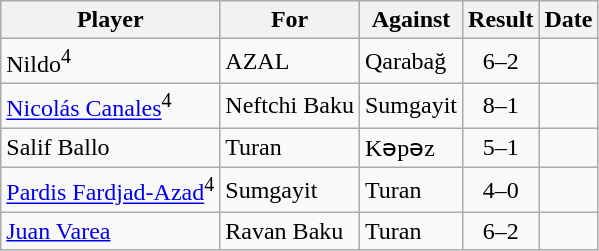<table class="wikitable sortable">
<tr>
<th>Player</th>
<th>For</th>
<th>Against</th>
<th style="text-align:center">Result</th>
<th>Date</th>
</tr>
<tr>
<td> Nildo<sup>4</sup></td>
<td>AZAL</td>
<td>Qarabağ</td>
<td style="text-align:center;">6–2</td>
<td></td>
</tr>
<tr>
<td> <a href='#'>Nicolás Canales</a><sup>4</sup></td>
<td>Neftchi Baku</td>
<td>Sumgayit</td>
<td style="text-align:center;">8–1</td>
<td></td>
</tr>
<tr>
<td> Salif Ballo</td>
<td>Turan</td>
<td>Kəpəz</td>
<td style="text-align:center;">5–1</td>
<td></td>
</tr>
<tr>
<td> <a href='#'>Pardis Fardjad-Azad</a><sup>4</sup></td>
<td>Sumgayit</td>
<td>Turan</td>
<td style="text-align:center;">4–0</td>
<td></td>
</tr>
<tr>
<td> <a href='#'>Juan Varea</a></td>
<td>Ravan Baku</td>
<td>Turan</td>
<td style="text-align:center;">6–2</td>
<td></td>
</tr>
</table>
